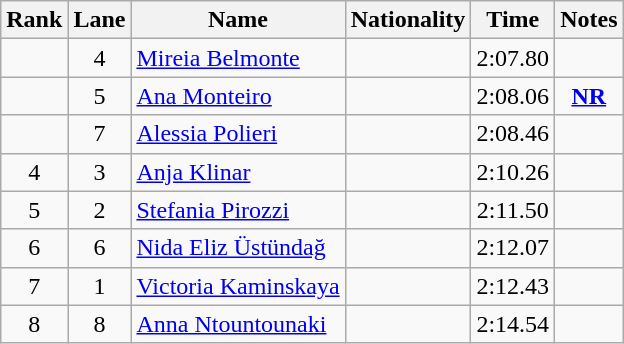<table class="wikitable sortable" style="text-align:center">
<tr>
<th>Rank</th>
<th>Lane</th>
<th>Name</th>
<th>Nationality</th>
<th>Time</th>
<th>Notes</th>
</tr>
<tr>
<td></td>
<td>4</td>
<td align="left"><a href='#'>Mireia Belmonte</a></td>
<td align="left"></td>
<td>2:07.80</td>
<td></td>
</tr>
<tr>
<td></td>
<td>5</td>
<td align="left"><a href='#'>Ana Monteiro</a></td>
<td align="left"></td>
<td>2:08.06</td>
<td><strong><a href='#'>NR</a></strong></td>
</tr>
<tr>
<td></td>
<td>7</td>
<td align="left"><a href='#'>Alessia Polieri</a></td>
<td align="left"></td>
<td>2:08.46</td>
<td></td>
</tr>
<tr>
<td>4</td>
<td>3</td>
<td align="left"><a href='#'>Anja Klinar</a></td>
<td align="left"></td>
<td>2:10.26</td>
<td></td>
</tr>
<tr>
<td>5</td>
<td>2</td>
<td align="left"><a href='#'>Stefania Pirozzi</a></td>
<td align="left"></td>
<td>2:11.50</td>
<td></td>
</tr>
<tr>
<td>6</td>
<td>6</td>
<td align="left"><a href='#'>Nida Eliz Üstündağ</a></td>
<td align="left"></td>
<td>2:12.07</td>
<td></td>
</tr>
<tr>
<td>7</td>
<td>1</td>
<td align="left"><a href='#'>Victoria Kaminskaya</a></td>
<td align="left"></td>
<td>2:12.43</td>
<td></td>
</tr>
<tr>
<td>8</td>
<td>8</td>
<td align="left"><a href='#'>Anna Ntountounaki</a></td>
<td align="left"></td>
<td>2:14.54</td>
<td></td>
</tr>
</table>
